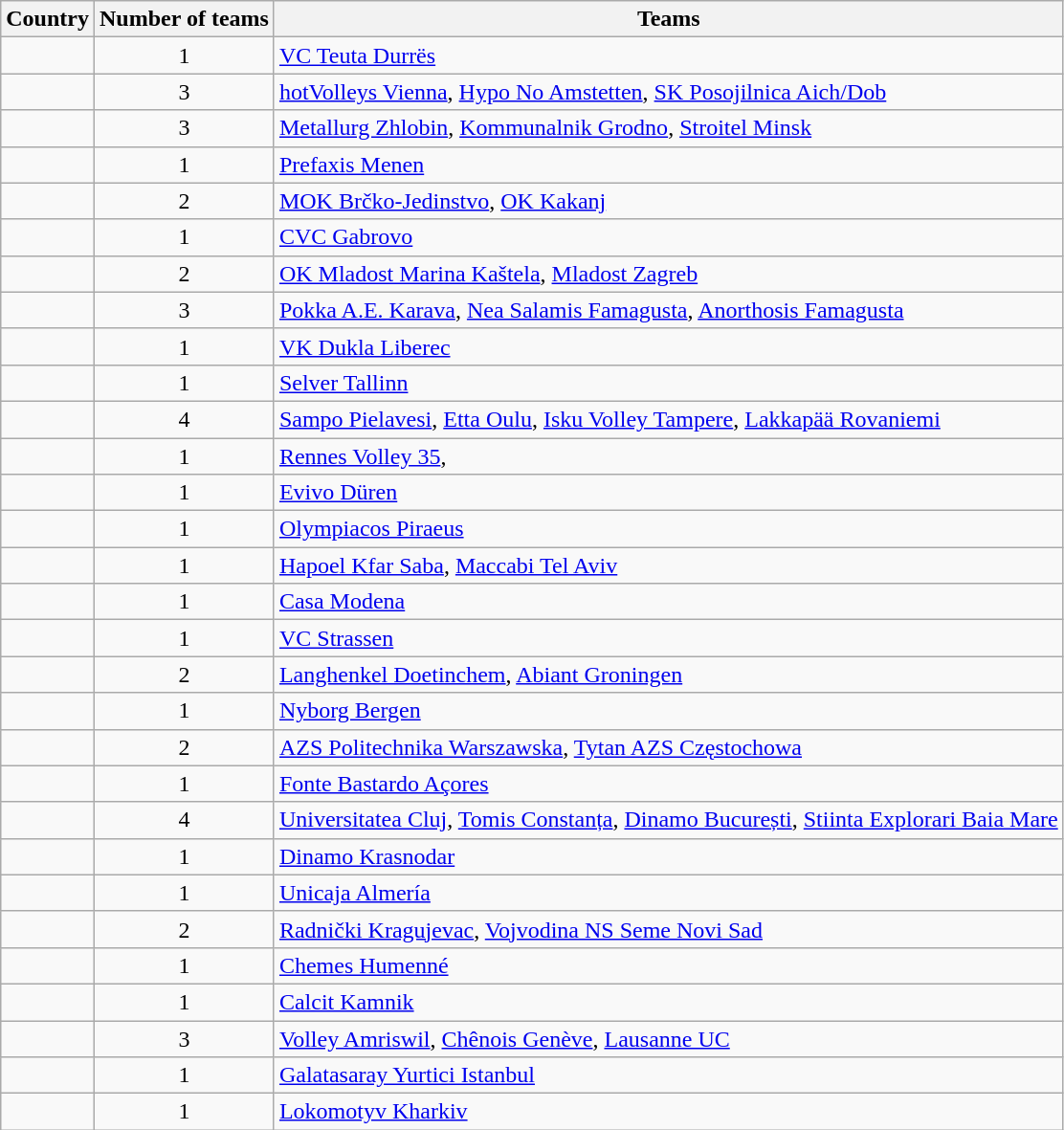<table class="wikitable sortable" style="text-align:left">
<tr>
<th>Country</th>
<th>Number of teams</th>
<th>Teams</th>
</tr>
<tr>
<td></td>
<td align="center">1</td>
<td><a href='#'>VC Teuta Durrës</a></td>
</tr>
<tr>
<td></td>
<td align="center">3</td>
<td><a href='#'>hotVolleys Vienna</a>, <a href='#'>Hypo No Amstetten</a>, <a href='#'>SK Posojilnica Aich/Dob</a></td>
</tr>
<tr>
<td></td>
<td align="center">3</td>
<td><a href='#'>Metallurg Zhlobin</a>, <a href='#'>Kommunalnik Grodno</a>, <a href='#'>Stroitel Minsk</a></td>
</tr>
<tr>
<td></td>
<td align="center">1</td>
<td><a href='#'>Prefaxis Menen</a></td>
</tr>
<tr>
<td></td>
<td align="center">2</td>
<td><a href='#'>MOK Brčko-Jedinstvo</a>, <a href='#'>OK Kakanj</a></td>
</tr>
<tr>
<td></td>
<td align="center">1</td>
<td><a href='#'>CVC Gabrovo</a></td>
</tr>
<tr>
<td></td>
<td align="center">2</td>
<td><a href='#'>OK Mladost Marina Kaštela</a>, <a href='#'>Mladost Zagreb</a></td>
</tr>
<tr>
<td></td>
<td align="center">3</td>
<td><a href='#'>Pokka A.E. Karava</a>, <a href='#'>Nea Salamis Famagusta</a>, <a href='#'>Anorthosis Famagusta</a></td>
</tr>
<tr>
<td></td>
<td align="center">1</td>
<td><a href='#'>VK Dukla Liberec</a></td>
</tr>
<tr>
<td></td>
<td align="center">1</td>
<td><a href='#'>Selver Tallinn</a></td>
</tr>
<tr>
<td></td>
<td align="center">4</td>
<td><a href='#'>Sampo Pielavesi</a>, <a href='#'>Etta Oulu</a>, <a href='#'>Isku Volley Tampere</a>, <a href='#'>Lakkapää Rovaniemi</a></td>
</tr>
<tr>
<td></td>
<td align="center">1</td>
<td><a href='#'>Rennes Volley 35</a>,</td>
</tr>
<tr>
<td></td>
<td align="center">1</td>
<td><a href='#'>Evivo Düren</a></td>
</tr>
<tr>
<td></td>
<td align="center">1</td>
<td><a href='#'>Olympiacos Piraeus</a></td>
</tr>
<tr>
<td></td>
<td align="center">1</td>
<td><a href='#'>Hapoel Kfar Saba</a>, <a href='#'>Maccabi Tel Aviv</a></td>
</tr>
<tr>
<td></td>
<td align="center">1</td>
<td><a href='#'>Casa Modena</a></td>
</tr>
<tr>
<td></td>
<td align="center">1</td>
<td><a href='#'>VC Strassen</a></td>
</tr>
<tr>
<td></td>
<td align="center">2</td>
<td><a href='#'>Langhenkel Doetinchem</a>, <a href='#'>Abiant Groningen</a></td>
</tr>
<tr>
<td></td>
<td align="center">1</td>
<td><a href='#'>Nyborg Bergen</a></td>
</tr>
<tr>
<td></td>
<td align="center">2</td>
<td><a href='#'>AZS Politechnika Warszawska</a>, <a href='#'>Tytan AZS Częstochowa</a></td>
</tr>
<tr>
<td></td>
<td align="center">1</td>
<td><a href='#'>Fonte Bastardo Açores</a></td>
</tr>
<tr>
<td></td>
<td align="center">4</td>
<td><a href='#'>Universitatea Cluj</a>, <a href='#'>Tomis Constanța</a>, <a href='#'>Dinamo București</a>, <a href='#'>Stiinta Explorari Baia Mare</a></td>
</tr>
<tr>
<td></td>
<td align="center">1</td>
<td><a href='#'>Dinamo Krasnodar</a></td>
</tr>
<tr>
<td></td>
<td align="center">1</td>
<td><a href='#'>Unicaja Almería</a></td>
</tr>
<tr>
<td></td>
<td align="center">2</td>
<td><a href='#'>Radnički Kragujevac</a>, <a href='#'>Vojvodina NS Seme Novi Sad</a></td>
</tr>
<tr>
<td></td>
<td align="center">1</td>
<td><a href='#'>Chemes Humenné</a></td>
</tr>
<tr>
<td></td>
<td align="center">1</td>
<td><a href='#'>Calcit Kamnik</a></td>
</tr>
<tr>
<td></td>
<td align="center">3</td>
<td><a href='#'>Volley Amriswil</a>, <a href='#'>Chênois Genève</a>, <a href='#'>Lausanne UC</a></td>
</tr>
<tr>
<td></td>
<td align="center">1</td>
<td><a href='#'>Galatasaray Yurtici Istanbul</a></td>
</tr>
<tr>
<td></td>
<td align="center">1</td>
<td><a href='#'>Lokomotyv Kharkiv</a></td>
</tr>
</table>
